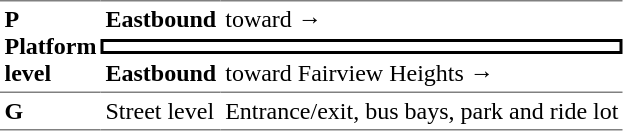<table table border=0 cellspacing=0 cellpadding=3>
<tr>
<td style="border-top:solid 1px gray;border-bottom:solid 1px gray" width=50 rowspan=3 valign=top><strong>P <br>Platform level</strong></td>
<td style="border-top:solid 1px gray"><strong>Eastbound</strong></td>
<td style="border-top:solid 1px gray"> toward   →</td>
</tr>
<tr>
<td style="border-top:solid 2px black;border-right:solid 2px black;border-left:solid 2px black;border-bottom:solid 2px black;text-align:center" colspan=2></td>
</tr>
<tr>
<td style="border-bottom:solid 1px gray"><strong>Eastbound</strong></td>
<td style="border-bottom:solid 1px gray"> toward Fairview Heights  →</td>
</tr>
<tr>
<td style="border-bottom:solid 1px gray" width=50 valign=top><strong>G</strong></td>
<td style="border-bottom:solid 1px gray" valign=top>Street level</td>
<td style="border-bottom:solid 1px gray" valign=top>Entrance/exit, bus bays, park and ride lot</td>
</tr>
</table>
